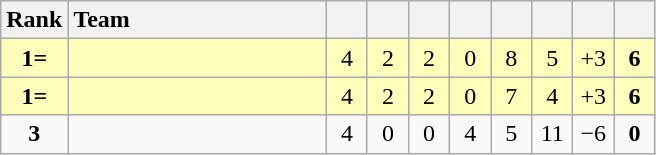<table class="wikitable" style="text-align: center;">
<tr>
<th width=30>Rank</th>
<th width=165 style="text-align:left;">Team</th>
<th width=20></th>
<th width=20></th>
<th width=20></th>
<th width=20></th>
<th width=20></th>
<th width=20></th>
<th width=20></th>
<th width=20></th>
</tr>
<tr style="background:#FFFFBB;">
<td><strong>1=</strong></td>
<td style="text-align:left;"></td>
<td>4</td>
<td>2</td>
<td>2</td>
<td>0</td>
<td>8</td>
<td>5</td>
<td>+3</td>
<td><strong>6</strong></td>
</tr>
<tr style="background:#FFFFBB;">
<td><strong>1=</strong></td>
<td style="text-align:left;"></td>
<td>4</td>
<td>2</td>
<td>2</td>
<td>0</td>
<td>7</td>
<td>4</td>
<td>+3</td>
<td><strong>6</strong></td>
</tr>
<tr>
<td><strong>3</strong></td>
<td style="text-align:left;"></td>
<td>4</td>
<td>0</td>
<td>0</td>
<td>4</td>
<td>5</td>
<td>11</td>
<td>−6</td>
<td><strong>0</strong></td>
</tr>
</table>
